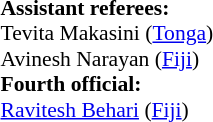<table style="width:100%; font-size:90%;">
<tr>
<td><br><strong>Assistant referees:</strong>
<br>Tevita Makasini (<a href='#'>Tonga</a>)
<br>Avinesh Narayan (<a href='#'>Fiji</a>)
<br><strong>Fourth official:</strong>
<br><a href='#'>Ravitesh Behari</a> (<a href='#'>Fiji</a>)</td>
</tr>
</table>
